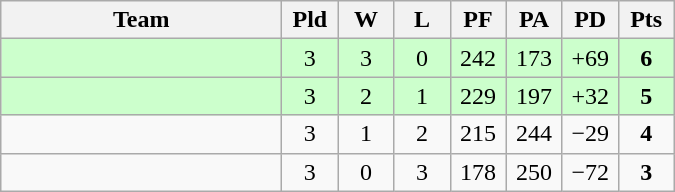<table class=wikitable style="text-align:center">
<tr>
<th width=180>Team</th>
<th width=30>Pld</th>
<th width=30>W</th>
<th width=30>L</th>
<th width=30>PF</th>
<th width=30>PA</th>
<th width=30>PD</th>
<th width=30>Pts</th>
</tr>
<tr bgcolor="#ccffcc">
<td align="left"></td>
<td>3</td>
<td>3</td>
<td>0</td>
<td>242</td>
<td>173</td>
<td>+69</td>
<td><strong>6</strong></td>
</tr>
<tr bgcolor="#ccffcc">
<td align="left"></td>
<td>3</td>
<td>2</td>
<td>1</td>
<td>229</td>
<td>197</td>
<td>+32</td>
<td><strong>5</strong></td>
</tr>
<tr>
<td align="left"></td>
<td>3</td>
<td>1</td>
<td>2</td>
<td>215</td>
<td>244</td>
<td>−29</td>
<td><strong>4</strong></td>
</tr>
<tr>
<td align="left"></td>
<td>3</td>
<td>0</td>
<td>3</td>
<td>178</td>
<td>250</td>
<td>−72</td>
<td><strong>3</strong></td>
</tr>
</table>
